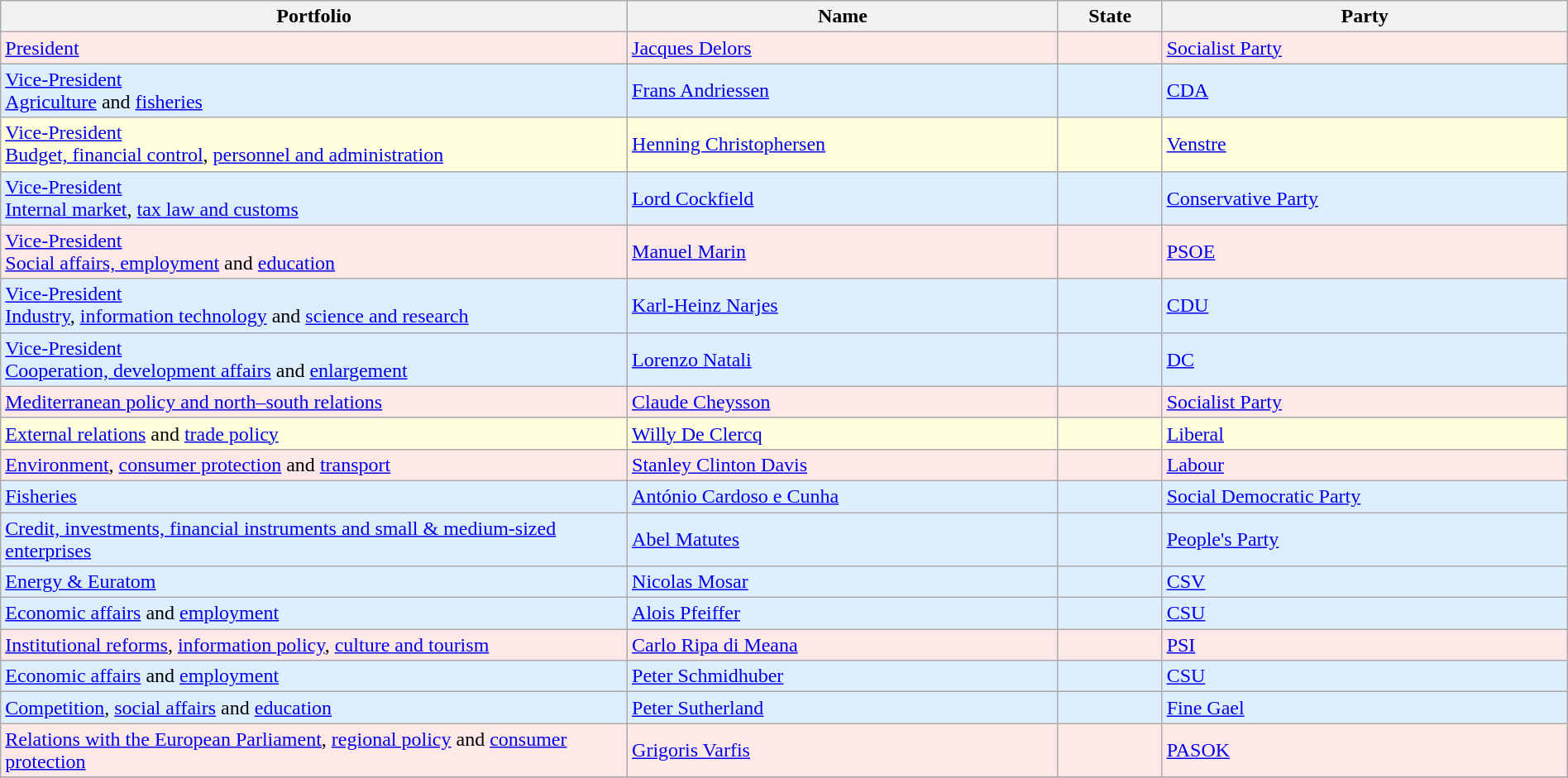<table class=wikitable width=100%>
<tr>
<th width=40%>Portfolio</th>
<th>Name</th>
<th>State</th>
<th>Party</th>
</tr>
<tr --- bgcolor=#FFE8E8>
<td><a href='#'>President</a></td>
<td><a href='#'>Jacques Delors</a></td>
<td></td>
<td><a href='#'>Socialist Party</a></td>
</tr>
<tr --- bgcolor=#DDEEFF>
<td><a href='#'>Vice-President</a><br><a href='#'>Agriculture</a> and <a href='#'>fisheries</a></td>
<td><a href='#'>Frans Andriessen</a></td>
<td></td>
<td><a href='#'>CDA</a></td>
</tr>
<tr --- bgcolor=#FFFFDD>
<td><a href='#'>Vice-President</a><br><a href='#'>Budget, financial control</a>, <a href='#'>personnel and administration</a></td>
<td><a href='#'>Henning Christophersen</a></td>
<td></td>
<td><a href='#'>Venstre</a></td>
</tr>
<tr --- bgcolor=#DDEEFF>
<td><a href='#'>Vice-President</a><br><a href='#'>Internal market</a>, <a href='#'>tax law and customs</a></td>
<td><a href='#'>Lord Cockfield</a></td>
<td></td>
<td><a href='#'>Conservative Party</a></td>
</tr>
<tr --- bgcolor=#FFE8E8>
<td><a href='#'>Vice-President</a><br><a href='#'>Social affairs, employment</a> and <a href='#'>education</a></td>
<td><a href='#'>Manuel Marin</a></td>
<td></td>
<td><a href='#'>PSOE</a></td>
</tr>
<tr --- bgcolor=#DDEEFF>
<td><a href='#'>Vice-President</a><br><a href='#'>Industry</a>, <a href='#'>information technology</a> and <a href='#'>science and research</a></td>
<td><a href='#'>Karl-Heinz Narjes</a></td>
<td></td>
<td><a href='#'>CDU</a></td>
</tr>
<tr --- bgcolor=#DDEEFF>
<td><a href='#'>Vice-President</a><br><a href='#'>Cooperation, development affairs</a> and <a href='#'>enlargement</a></td>
<td><a href='#'>Lorenzo Natali</a></td>
<td></td>
<td><a href='#'>DC</a></td>
</tr>
<tr --- bgcolor=#FFE8E8>
<td><a href='#'>Mediterranean policy and north–south relations</a></td>
<td><a href='#'>Claude Cheysson</a></td>
<td></td>
<td><a href='#'>Socialist Party</a></td>
</tr>
<tr --- bgcolor=#FFFFDD>
<td><a href='#'>External relations</a> and <a href='#'>trade policy</a></td>
<td><a href='#'>Willy De Clercq</a></td>
<td></td>
<td><a href='#'>Liberal</a></td>
</tr>
<tr --- bgcolor=#FFE8E8>
<td><a href='#'>Environment</a>, <a href='#'>consumer protection</a> and <a href='#'>transport</a></td>
<td><a href='#'>Stanley Clinton Davis</a></td>
<td></td>
<td><a href='#'>Labour</a></td>
</tr>
<tr ---- bgcolor=#DDEEFF>
<td><a href='#'>Fisheries</a></td>
<td><a href='#'>António Cardoso e Cunha</a></td>
<td></td>
<td><a href='#'>Social Democratic Party</a></td>
</tr>
<tr --- bgcolor=#DDEEFF>
<td><a href='#'>Credit, investments, financial instruments and small & medium-sized enterprises</a></td>
<td><a href='#'>Abel Matutes</a></td>
<td></td>
<td><a href='#'>People's Party</a></td>
</tr>
<tr --- bgcolor=#DDEEFF>
<td><a href='#'>Energy & Euratom</a></td>
<td><a href='#'>Nicolas Mosar</a></td>
<td></td>
<td><a href='#'>CSV</a></td>
</tr>
<tr --- bgcolor=#DDEEFF>
<td><a href='#'>Economic affairs</a> and <a href='#'>employment</a></td>
<td><a href='#'>Alois Pfeiffer</a></td>
<td></td>
<td><a href='#'>CSU</a></td>
</tr>
<tr --- bgcolor=#FFE8E8>
<td><a href='#'>Institutional reforms</a>, <a href='#'>information policy</a>, <a href='#'>culture and tourism</a></td>
<td><a href='#'>Carlo Ripa di Meana</a></td>
<td></td>
<td><a href='#'>PSI</a></td>
</tr>
<tr --- bgcolor=#DDEEFF>
<td><a href='#'>Economic affairs</a> and <a href='#'>employment</a></td>
<td><a href='#'>Peter Schmidhuber</a></td>
<td></td>
<td><a href='#'>CSU</a></td>
</tr>
<tr ---- bgcolor=#DDEEFF>
<td><a href='#'>Competition</a>, <a href='#'>social affairs</a> and <a href='#'>education</a></td>
<td><a href='#'>Peter Sutherland</a></td>
<td></td>
<td><a href='#'>Fine Gael</a></td>
</tr>
<tr --- bgcolor=#FFE8E8>
<td><a href='#'>Relations with the European Parliament</a>, <a href='#'>regional policy</a> and <a href='#'>consumer protection</a></td>
<td><a href='#'>Grigoris Varfis</a></td>
<td></td>
<td><a href='#'>PASOK</a></td>
</tr>
<tr>
</tr>
</table>
